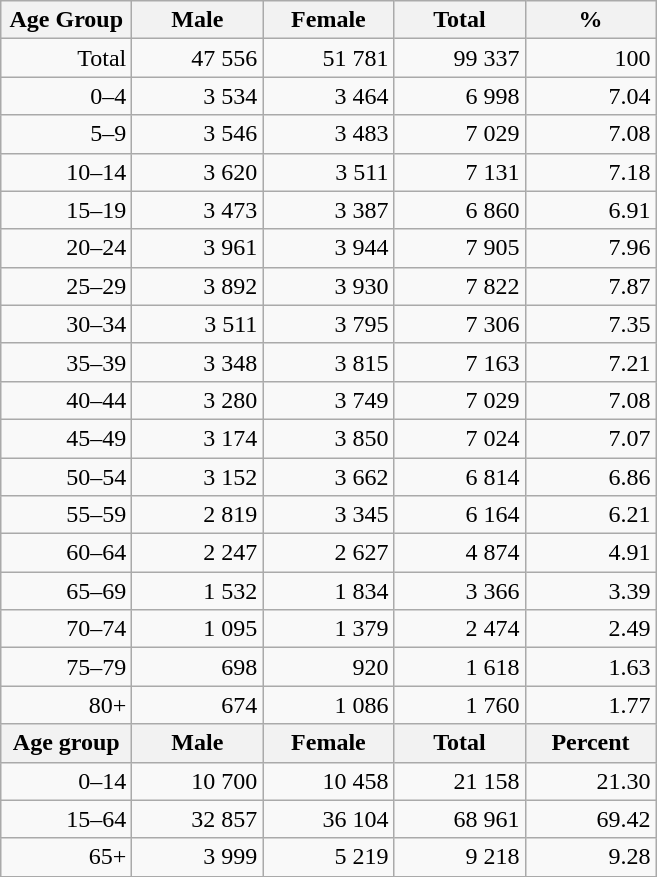<table class="wikitable">
<tr>
<th width="80pt">Age Group</th>
<th width="80pt">Male</th>
<th width="80pt">Female</th>
<th width="80pt">Total</th>
<th width="80pt">%</th>
</tr>
<tr>
<td align="right">Total</td>
<td align="right">47 556</td>
<td align="right">51 781</td>
<td align="right">99 337</td>
<td align="right">100</td>
</tr>
<tr>
<td align="right">0–4</td>
<td align="right">3 534</td>
<td align="right">3 464</td>
<td align="right">6 998</td>
<td align="right">7.04</td>
</tr>
<tr>
<td align="right">5–9</td>
<td align="right">3 546</td>
<td align="right">3 483</td>
<td align="right">7 029</td>
<td align="right">7.08</td>
</tr>
<tr>
<td align="right">10–14</td>
<td align="right">3 620</td>
<td align="right">3 511</td>
<td align="right">7 131</td>
<td align="right">7.18</td>
</tr>
<tr>
<td align="right">15–19</td>
<td align="right">3 473</td>
<td align="right">3 387</td>
<td align="right">6 860</td>
<td align="right">6.91</td>
</tr>
<tr>
<td align="right">20–24</td>
<td align="right">3 961</td>
<td align="right">3 944</td>
<td align="right">7 905</td>
<td align="right">7.96</td>
</tr>
<tr>
<td align="right">25–29</td>
<td align="right">3 892</td>
<td align="right">3 930</td>
<td align="right">7 822</td>
<td align="right">7.87</td>
</tr>
<tr>
<td align="right">30–34</td>
<td align="right">3 511</td>
<td align="right">3 795</td>
<td align="right">7 306</td>
<td align="right">7.35</td>
</tr>
<tr>
<td align="right">35–39</td>
<td align="right">3 348</td>
<td align="right">3 815</td>
<td align="right">7 163</td>
<td align="right">7.21</td>
</tr>
<tr>
<td align="right">40–44</td>
<td align="right">3 280</td>
<td align="right">3 749</td>
<td align="right">7 029</td>
<td align="right">7.08</td>
</tr>
<tr>
<td align="right">45–49</td>
<td align="right">3 174</td>
<td align="right">3 850</td>
<td align="right">7 024</td>
<td align="right">7.07</td>
</tr>
<tr>
<td align="right">50–54</td>
<td align="right">3 152</td>
<td align="right">3 662</td>
<td align="right">6 814</td>
<td align="right">6.86</td>
</tr>
<tr>
<td align="right">55–59</td>
<td align="right">2 819</td>
<td align="right">3 345</td>
<td align="right">6 164</td>
<td align="right">6.21</td>
</tr>
<tr>
<td align="right">60–64</td>
<td align="right">2 247</td>
<td align="right">2 627</td>
<td align="right">4 874</td>
<td align="right">4.91</td>
</tr>
<tr>
<td align="right">65–69</td>
<td align="right">1 532</td>
<td align="right">1 834</td>
<td align="right">3 366</td>
<td align="right">3.39</td>
</tr>
<tr>
<td align="right">70–74</td>
<td align="right">1 095</td>
<td align="right">1 379</td>
<td align="right">2 474</td>
<td align="right">2.49</td>
</tr>
<tr>
<td align="right">75–79</td>
<td align="right">698</td>
<td align="right">920</td>
<td align="right">1 618</td>
<td align="right">1.63</td>
</tr>
<tr>
<td align="right">80+</td>
<td align="right">674</td>
<td align="right">1 086</td>
<td align="right">1 760</td>
<td align="right">1.77</td>
</tr>
<tr>
<th width="50">Age group</th>
<th width="80pt">Male</th>
<th width="80">Female</th>
<th width="80">Total</th>
<th width="50">Percent</th>
</tr>
<tr>
<td align="right">0–14</td>
<td align="right">10 700</td>
<td align="right">10 458</td>
<td align="right">21 158</td>
<td align="right">21.30</td>
</tr>
<tr>
<td align="right">15–64</td>
<td align="right">32 857</td>
<td align="right">36 104</td>
<td align="right">68 961</td>
<td align="right">69.42</td>
</tr>
<tr>
<td align="right">65+</td>
<td align="right">3 999</td>
<td align="right">5 219</td>
<td align="right">9 218</td>
<td align="right">9.28</td>
</tr>
<tr>
</tr>
</table>
